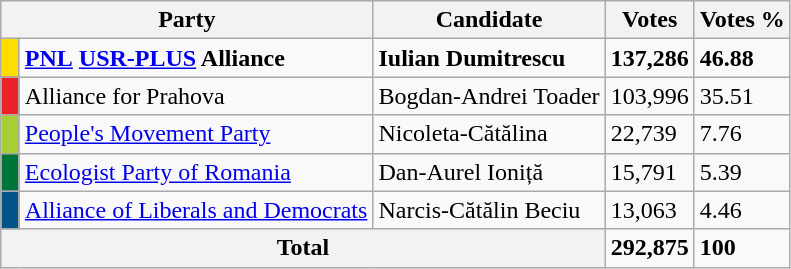<table class="wikitable">
<tr>
<th colspan="2">Party</th>
<th>Candidate</th>
<th>Votes</th>
<th>Votes %</th>
</tr>
<tr>
<td style="background:#ffdd00;" width="5"></td>
<td><a href='#'><strong>PNL</strong></a> <strong><a href='#'>USR-PLUS</a> Alliance</strong></td>
<td><strong>Iulian Dumitrescu</strong></td>
<td><strong>137,286</strong></td>
<td><strong>46.88</strong></td>
</tr>
<tr>
<td style="background:#ed2128;" width="5"></td>
<td>Alliance for Prahova</td>
<td>Bogdan-Andrei Toader</td>
<td>103,996</td>
<td>35.51</td>
</tr>
<tr>
<td style="background:#a7cf35;" width="5"></td>
<td><a href='#'>People's Movement Party</a></td>
<td>Nicoleta-Cătălina</td>
<td>22,739</td>
<td>7.76</td>
</tr>
<tr>
<td style="background:#00753a;" width="5"></td>
<td><a href='#'>Ecologist Party of Romania</a></td>
<td>Dan-Aurel Ioniță</td>
<td>15,791</td>
<td>5.39</td>
</tr>
<tr>
<td style="background:#005487;" width="5"></td>
<td><a href='#'>Alliance of Liberals and Democrats</a></td>
<td>Narcis-Cătălin Beciu</td>
<td>13,063</td>
<td>4.46</td>
</tr>
<tr>
<th colspan="3">Total</th>
<td><strong>292,875</strong></td>
<td><strong>100</strong></td>
</tr>
</table>
